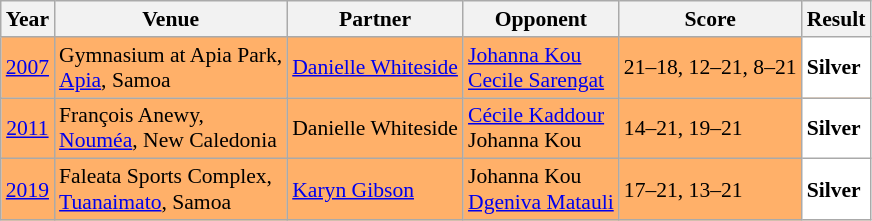<table class="sortable wikitable" style="font-size: 90%;">
<tr>
<th>Year</th>
<th>Venue</th>
<th>Partner</th>
<th>Opponent</th>
<th>Score</th>
<th>Result</th>
</tr>
<tr style="background:#FFB069">
<td align="center"><a href='#'>2007</a></td>
<td align="left">Gymnasium at Apia Park,<br><a href='#'>Apia</a>, Samoa</td>
<td align="left"> <a href='#'>Danielle Whiteside</a></td>
<td align="left"> <a href='#'>Johanna Kou</a><br> <a href='#'>Cecile Sarengat</a></td>
<td align="left">21–18, 12–21, 8–21</td>
<td style="text-align:left; background:white"> <strong>Silver</strong></td>
</tr>
<tr style="background:#FFB069">
<td align="center"><a href='#'>2011</a></td>
<td align="left">François Anewy,<br><a href='#'>Nouméa</a>, New Caledonia</td>
<td align="left"> Danielle Whiteside</td>
<td align="left"> <a href='#'>Cécile Kaddour</a><br> Johanna Kou</td>
<td align="left">14–21, 19–21</td>
<td style="text-align:left; background:white"> <strong>Silver</strong></td>
</tr>
<tr style="background:#FFB069">
<td align="center"><a href='#'>2019</a></td>
<td align="left">Faleata Sports Complex,<br><a href='#'>Tuanaimato</a>, Samoa</td>
<td align="left"> <a href='#'>Karyn Gibson</a></td>
<td align="left"> Johanna Kou<br> <a href='#'>Dgeniva Matauli</a></td>
<td align="left">17–21, 13–21</td>
<td style="text-align:left; background:white"> <strong>Silver</strong></td>
</tr>
</table>
